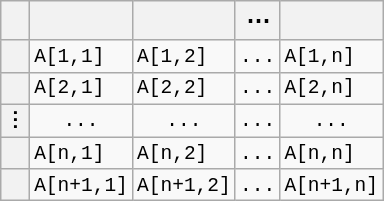<table class="wikitable floatright">
<tr>
<th></th>
<th></th>
<th></th>
<th>⋯</th>
<th></th>
</tr>
<tr style="font-family:monospace">
<th></th>
<td>A[1,1]</td>
<td>A[1,2]</td>
<td style="text-align:center">...</td>
<td>A[1,n]</td>
</tr>
<tr style="font-family:monospace">
<th></th>
<td>A[2,1]</td>
<td>A[2,2]</td>
<td style="text-align:center">...</td>
<td>A[2,n]</td>
</tr>
<tr style="font-family:monospace;text-align:center">
<th>⋮</th>
<td>...</td>
<td>...</td>
<td>...</td>
<td>...</td>
</tr>
<tr style="font-family:monospace">
<th></th>
<td>A[n,1]</td>
<td>A[n,2]</td>
<td style="text-align:center">...</td>
<td>A[n,n]</td>
</tr>
<tr style="font-family:monospace">
<th></th>
<td>A[n+1,1]</td>
<td>A[n+1,2]</td>
<td style="text-align:center">...</td>
<td>A[n+1,n]</td>
</tr>
</table>
